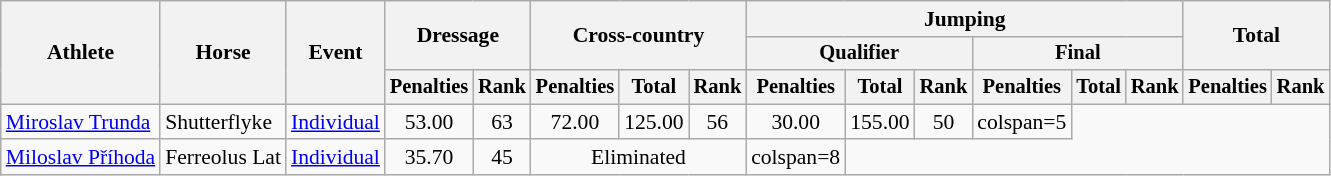<table class="wikitable" style="font-size:90%">
<tr>
<th rowspan="3">Athlete</th>
<th rowspan="3">Horse</th>
<th rowspan="3">Event</th>
<th colspan="2" rowspan="2">Dressage</th>
<th colspan="3" rowspan="2">Cross-country</th>
<th colspan="6">Jumping</th>
<th colspan="2" rowspan="2">Total</th>
</tr>
<tr style="font-size:95%">
<th colspan="3">Qualifier</th>
<th colspan="3">Final</th>
</tr>
<tr style="font-size:95%">
<th>Penalties</th>
<th>Rank</th>
<th>Penalties</th>
<th>Total</th>
<th>Rank</th>
<th>Penalties</th>
<th>Total</th>
<th>Rank</th>
<th>Penalties</th>
<th>Total</th>
<th>Rank</th>
<th>Penalties</th>
<th>Rank</th>
</tr>
<tr align="center">
<td align="left"><a href='#'>Miroslav Trunda</a></td>
<td align="left">Shutterflyke</td>
<td align="left"><a href='#'>Individual</a></td>
<td>53.00</td>
<td>63</td>
<td>72.00</td>
<td>125.00</td>
<td>56</td>
<td>30.00</td>
<td>155.00</td>
<td>50</td>
<td>colspan=5 </td>
</tr>
<tr align="center">
<td align="left"><a href='#'>Miloslav Příhoda</a></td>
<td align="left">Ferreolus Lat</td>
<td align="left"><a href='#'>Individual</a></td>
<td>35.70</td>
<td>45</td>
<td colspan=3>Eliminated</td>
<td>colspan=8 </td>
</tr>
</table>
